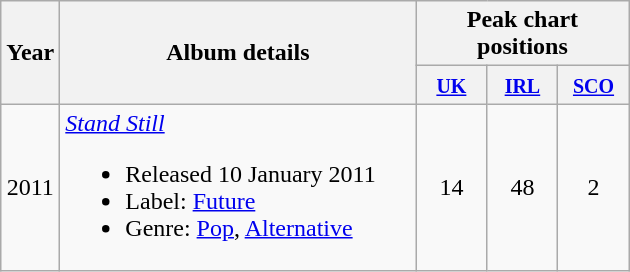<table class="wikitable" style="text-align:center;">
<tr>
<th rowspan="2">Year</th>
<th rowspan="2" style="width:230px;">Album details</th>
<th colspan="10">Peak chart positions</th>
</tr>
<tr>
<th width=40><small><a href='#'>UK</a></small></th>
<th width=40><small><a href='#'>IRL</a></small></th>
<th width=40><small><a href='#'>SCO</a></small></th>
</tr>
<tr>
<td>2011</td>
<td align=left><em><a href='#'>Stand Still</a></em><br><ul><li>Released 10 January 2011</li><li>Label: <a href='#'>Future</a></li><li>Genre: <a href='#'>Pop</a>, <a href='#'>Alternative</a></li></ul></td>
<td style="text-align:center;">14</td>
<td style="text-align:center;">48</td>
<td style="text-align:center;">2</td>
</tr>
</table>
